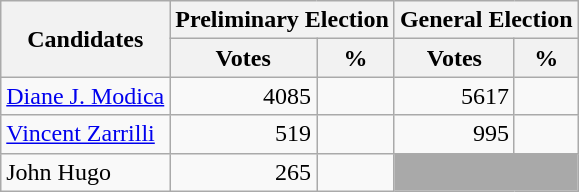<table class=wikitable>
<tr>
<th colspan=1 rowspan=2><strong>Candidates</strong></th>
<th colspan=2><strong>Preliminary Election</strong></th>
<th colspan=2><strong>General Election</strong></th>
</tr>
<tr>
<th>Votes</th>
<th>%</th>
<th>Votes</th>
<th>%</th>
</tr>
<tr>
<td><a href='#'>Diane J. Modica</a></td>
<td align="right">4085</td>
<td align="right"></td>
<td align="right">5617</td>
<td align="right"></td>
</tr>
<tr>
<td><a href='#'>Vincent Zarrilli</a></td>
<td align="right">519</td>
<td align="right"></td>
<td align="right">995</td>
<td align="right"></td>
</tr>
<tr>
<td>John Hugo</td>
<td align="right">265</td>
<td align="right"></td>
<td colspan=2 bgcolor=darkgray> </td>
</tr>
</table>
